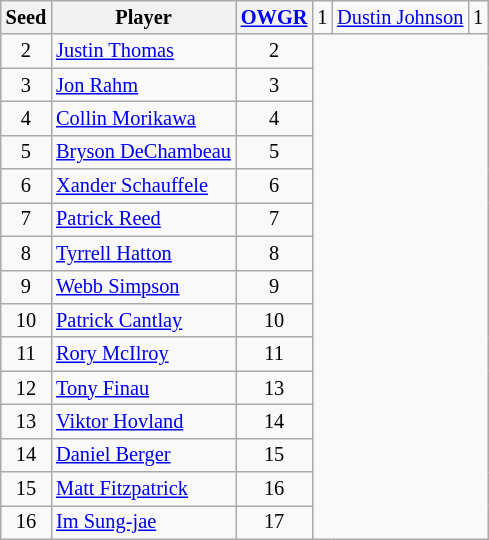<table class=wikitable style=font-size:85%;text-align:center>
<tr>
<th>Seed</th>
<th>Player</th>
<th><a href='#'>OWGR</a></th>
<td>1</td>
<td style="text-align:left;"> <a href='#'>Dustin Johnson</a></td>
<td>1</td>
</tr>
<tr>
<td>2</td>
<td style="text-align:left;"> <a href='#'>Justin Thomas</a></td>
<td>2</td>
</tr>
<tr>
<td>3</td>
<td style="text-align:left;"> <a href='#'>Jon Rahm</a></td>
<td>3</td>
</tr>
<tr>
<td>4</td>
<td style="text-align:left;"> <a href='#'>Collin Morikawa</a></td>
<td>4</td>
</tr>
<tr>
<td>5</td>
<td style="text-align:left;"> <a href='#'>Bryson DeChambeau</a></td>
<td>5</td>
</tr>
<tr>
<td>6</td>
<td style="text-align:left;"> <a href='#'>Xander Schauffele</a></td>
<td>6</td>
</tr>
<tr>
<td>7</td>
<td style="text-align:left;"> <a href='#'>Patrick Reed</a></td>
<td>7</td>
</tr>
<tr>
<td>8</td>
<td style="text-align:left;"> <a href='#'>Tyrrell Hatton</a></td>
<td>8</td>
</tr>
<tr>
<td>9</td>
<td style="text-align:left;"> <a href='#'>Webb Simpson</a></td>
<td>9</td>
</tr>
<tr>
<td>10</td>
<td style="text-align:left;"> <a href='#'>Patrick Cantlay</a></td>
<td>10</td>
</tr>
<tr>
<td>11</td>
<td style="text-align:left;"> <a href='#'>Rory McIlroy</a></td>
<td>11</td>
</tr>
<tr>
<td>12</td>
<td style="text-align:left;"> <a href='#'>Tony Finau</a></td>
<td>13</td>
</tr>
<tr>
<td>13</td>
<td style="text-align:left;"> <a href='#'>Viktor Hovland</a></td>
<td>14</td>
</tr>
<tr>
<td>14</td>
<td style="text-align:left;"> <a href='#'>Daniel Berger</a></td>
<td>15</td>
</tr>
<tr>
<td>15</td>
<td style="text-align:left;"> <a href='#'>Matt Fitzpatrick</a></td>
<td>16</td>
</tr>
<tr>
<td>16</td>
<td style="text-align:left;"> <a href='#'>Im Sung-jae</a></td>
<td>17</td>
</tr>
</table>
